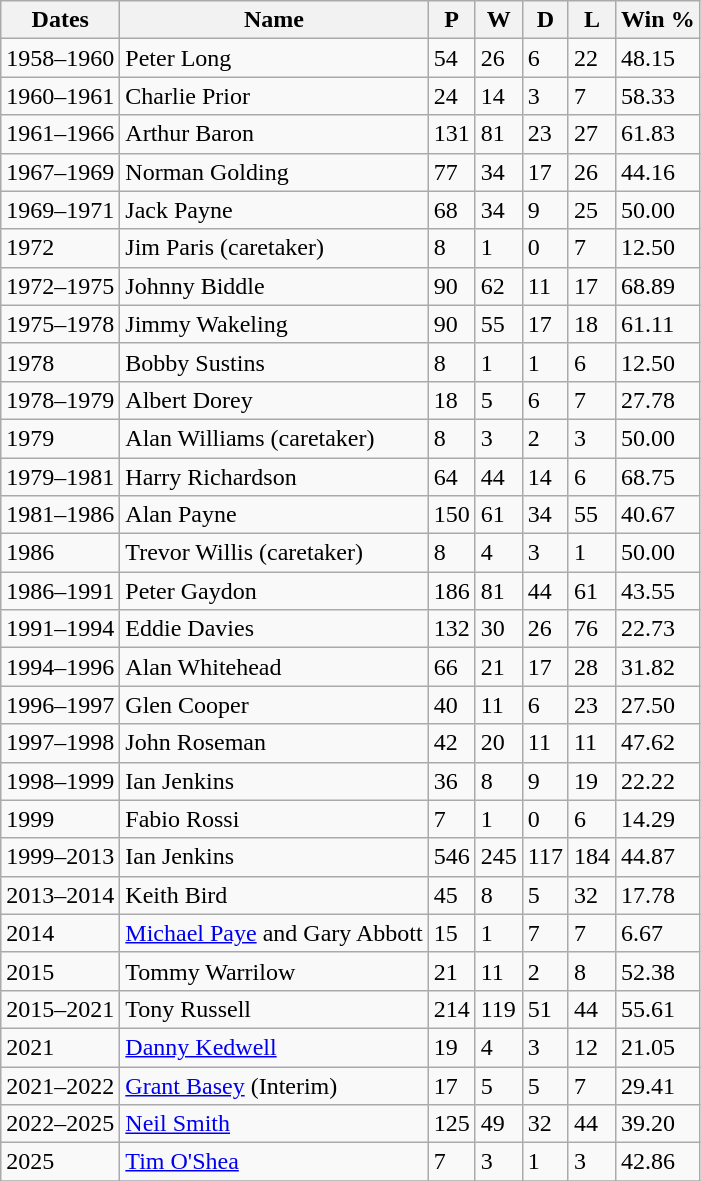<table class="wikitable mw-collapsible mw-collapsed">
<tr>
<th>Dates</th>
<th>Name</th>
<th>P</th>
<th>W</th>
<th>D</th>
<th>L</th>
<th>Win %</th>
</tr>
<tr>
<td>1958–1960</td>
<td>Peter Long</td>
<td>54</td>
<td>26</td>
<td>6</td>
<td>22</td>
<td>48.15</td>
</tr>
<tr>
<td>1960–1961</td>
<td>Charlie Prior</td>
<td>24</td>
<td>14</td>
<td>3</td>
<td>7</td>
<td>58.33</td>
</tr>
<tr>
<td>1961–1966</td>
<td>Arthur Baron</td>
<td>131</td>
<td>81</td>
<td>23</td>
<td>27</td>
<td>61.83</td>
</tr>
<tr>
<td>1967–1969</td>
<td>Norman Golding</td>
<td>77</td>
<td>34</td>
<td>17</td>
<td>26</td>
<td>44.16</td>
</tr>
<tr>
<td>1969–1971</td>
<td>Jack Payne</td>
<td>68</td>
<td>34</td>
<td>9</td>
<td>25</td>
<td>50.00</td>
</tr>
<tr>
<td>1972</td>
<td>Jim Paris (caretaker)</td>
<td>8</td>
<td>1</td>
<td>0</td>
<td>7</td>
<td>12.50</td>
</tr>
<tr>
<td>1972–1975</td>
<td>Johnny Biddle</td>
<td>90</td>
<td>62</td>
<td>11</td>
<td>17</td>
<td>68.89</td>
</tr>
<tr>
<td>1975–1978</td>
<td>Jimmy Wakeling</td>
<td>90</td>
<td>55</td>
<td>17</td>
<td>18</td>
<td>61.11</td>
</tr>
<tr>
<td>1978</td>
<td>Bobby Sustins</td>
<td>8</td>
<td>1</td>
<td>1</td>
<td>6</td>
<td>12.50</td>
</tr>
<tr>
<td>1978–1979</td>
<td>Albert Dorey</td>
<td>18</td>
<td>5</td>
<td>6</td>
<td>7</td>
<td>27.78</td>
</tr>
<tr>
<td>1979</td>
<td>Alan Williams (caretaker)</td>
<td>8</td>
<td>3</td>
<td>2</td>
<td>3</td>
<td>50.00</td>
</tr>
<tr>
<td>1979–1981</td>
<td>Harry Richardson</td>
<td>64</td>
<td>44</td>
<td>14</td>
<td>6</td>
<td>68.75</td>
</tr>
<tr>
<td>1981–1986</td>
<td>Alan Payne</td>
<td>150</td>
<td>61</td>
<td>34</td>
<td>55</td>
<td>40.67</td>
</tr>
<tr>
<td>1986</td>
<td>Trevor Willis (caretaker)</td>
<td>8</td>
<td>4</td>
<td>3</td>
<td>1</td>
<td>50.00</td>
</tr>
<tr>
<td>1986–1991</td>
<td>Peter Gaydon</td>
<td>186</td>
<td>81</td>
<td>44</td>
<td>61</td>
<td>43.55</td>
</tr>
<tr>
<td>1991–1994</td>
<td>Eddie Davies</td>
<td>132</td>
<td>30</td>
<td>26</td>
<td>76</td>
<td>22.73</td>
</tr>
<tr>
<td>1994–1996</td>
<td>Alan Whitehead</td>
<td>66</td>
<td>21</td>
<td>17</td>
<td>28</td>
<td>31.82</td>
</tr>
<tr>
<td>1996–1997</td>
<td>Glen Cooper</td>
<td>40</td>
<td>11</td>
<td>6</td>
<td>23</td>
<td>27.50</td>
</tr>
<tr>
<td>1997–1998</td>
<td>John Roseman</td>
<td>42</td>
<td>20</td>
<td>11</td>
<td>11</td>
<td>47.62</td>
</tr>
<tr>
<td>1998–1999</td>
<td>Ian Jenkins</td>
<td>36</td>
<td>8</td>
<td>9</td>
<td>19</td>
<td>22.22</td>
</tr>
<tr>
<td>1999</td>
<td>Fabio Rossi</td>
<td>7</td>
<td>1</td>
<td>0</td>
<td>6</td>
<td>14.29</td>
</tr>
<tr>
<td>1999–2013</td>
<td>Ian Jenkins</td>
<td>546</td>
<td>245</td>
<td>117</td>
<td>184</td>
<td>44.87</td>
</tr>
<tr>
<td>2013–2014</td>
<td>Keith Bird</td>
<td>45</td>
<td>8</td>
<td>5</td>
<td>32</td>
<td>17.78</td>
</tr>
<tr>
<td>2014</td>
<td><a href='#'>Michael Paye</a> and Gary Abbott</td>
<td>15</td>
<td>1</td>
<td>7</td>
<td>7</td>
<td>6.67</td>
</tr>
<tr>
<td>2015</td>
<td>Tommy Warrilow</td>
<td>21</td>
<td>11</td>
<td>2</td>
<td>8</td>
<td>52.38</td>
</tr>
<tr>
<td>2015–2021</td>
<td>Tony Russell</td>
<td>214</td>
<td>119</td>
<td>51</td>
<td>44</td>
<td>55.61</td>
</tr>
<tr>
<td>2021</td>
<td><a href='#'>Danny Kedwell</a></td>
<td>19</td>
<td>4</td>
<td>3</td>
<td>12</td>
<td>21.05</td>
</tr>
<tr>
<td>2021–2022</td>
<td><a href='#'>Grant Basey</a> (Interim)</td>
<td>17</td>
<td>5</td>
<td>5</td>
<td>7</td>
<td>29.41</td>
</tr>
<tr>
<td>2022–2025</td>
<td><a href='#'>Neil Smith</a></td>
<td>125</td>
<td>49</td>
<td>32</td>
<td>44</td>
<td>39.20</td>
</tr>
<tr>
<td>2025</td>
<td><a href='#'>Tim O'Shea</a></td>
<td>7</td>
<td>3</td>
<td>1</td>
<td>3</td>
<td>42.86</td>
</tr>
<tr>
</tr>
</table>
